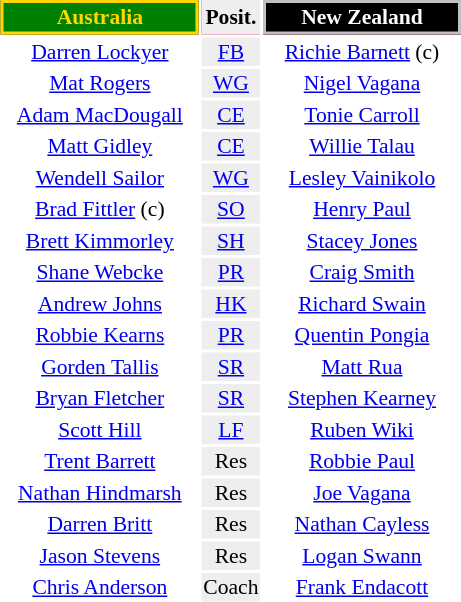<table align=right style="font-size:90%; margin-left:1em">
<tr bgcolor=#FF0033>
<th align="centre" width="126" style="border: 2px solid gold; background: green; color: gold">Australia</th>
<th align="center" style="background: #eeeeee; color: black">Posit.</th>
<th align="centre" width="126" style="border: 2px solid silver; background: black; color: white">New Zealand</th>
</tr>
<tr>
<td align="center"><a href='#'>Darren Lockyer</a></td>
<td align="center" style="background: #eeeeee"><a href='#'>FB</a></td>
<td align="center"><a href='#'>Richie Barnett</a> (c)</td>
</tr>
<tr>
<td align="center"><a href='#'>Mat Rogers</a></td>
<td align="center" style="background: #eeeeee"><a href='#'>WG</a></td>
<td align="center"><a href='#'>Nigel Vagana</a></td>
</tr>
<tr>
<td align="center"><a href='#'>Adam MacDougall</a></td>
<td align="center" style="background: #eeeeee"><a href='#'>CE</a></td>
<td align="center"><a href='#'>Tonie Carroll</a></td>
</tr>
<tr>
<td align="center"><a href='#'>Matt Gidley</a></td>
<td align="center" style="background: #eeeeee"><a href='#'>CE</a></td>
<td align="center"><a href='#'>Willie Talau</a></td>
</tr>
<tr>
<td align="center"><a href='#'>Wendell Sailor</a></td>
<td align="center" style="background: #eeeeee"><a href='#'>WG</a></td>
<td align="center"><a href='#'>Lesley Vainikolo</a></td>
</tr>
<tr>
<td align="center"><a href='#'>Brad Fittler</a> (c)</td>
<td align="center" style="background: #eeeeee"><a href='#'>SO</a></td>
<td align="center"><a href='#'>Henry Paul</a></td>
</tr>
<tr>
<td align="center"><a href='#'>Brett Kimmorley</a></td>
<td align="center" style="background: #eeeeee"><a href='#'>SH</a></td>
<td align="center"><a href='#'>Stacey Jones</a></td>
</tr>
<tr>
<td align="center"><a href='#'>Shane Webcke</a></td>
<td align="center" style="background: #eeeeee"><a href='#'>PR</a></td>
<td align="center"><a href='#'>Craig Smith</a></td>
</tr>
<tr>
<td align="center"><a href='#'>Andrew Johns</a></td>
<td align="center" style="background: #eeeeee"><a href='#'>HK</a></td>
<td align="center"><a href='#'>Richard Swain</a></td>
</tr>
<tr>
<td align="center"><a href='#'>Robbie Kearns</a></td>
<td align="center" style="background: #eeeeee"><a href='#'>PR</a></td>
<td align="center"><a href='#'>Quentin Pongia</a></td>
</tr>
<tr>
<td align="center"><a href='#'>Gorden Tallis</a></td>
<td align="center" style="background: #eeeeee"><a href='#'>SR</a></td>
<td align="center"><a href='#'>Matt Rua</a></td>
</tr>
<tr>
<td align="center"><a href='#'>Bryan Fletcher</a></td>
<td align="center" style="background: #eeeeee"><a href='#'>SR</a></td>
<td align="center"><a href='#'>Stephen Kearney</a></td>
</tr>
<tr>
<td align="center"><a href='#'>Scott Hill</a></td>
<td align="center" style="background: #eeeeee"><a href='#'>LF</a></td>
<td align="center"><a href='#'>Ruben Wiki</a></td>
</tr>
<tr>
<td align="center"><a href='#'>Trent Barrett</a></td>
<td align="center" style="background: #eeeeee">Res</td>
<td align="center"><a href='#'>Robbie Paul</a></td>
</tr>
<tr>
<td align="center"><a href='#'>Nathan Hindmarsh</a></td>
<td align="center" style="background: #eeeeee">Res</td>
<td align="center"><a href='#'>Joe Vagana</a></td>
</tr>
<tr>
<td align="center"><a href='#'>Darren Britt</a></td>
<td align="center" style="background: #eeeeee">Res</td>
<td align="center"><a href='#'>Nathan Cayless</a></td>
</tr>
<tr>
<td align="center"><a href='#'>Jason Stevens</a></td>
<td align="center" style="background: #eeeeee">Res</td>
<td align="center"><a href='#'>Logan Swann</a></td>
</tr>
<tr>
<td align="center"><a href='#'>Chris Anderson</a></td>
<td align="center" style="background: #eeeeee">Coach</td>
<td align="center"><a href='#'>Frank Endacott</a></td>
</tr>
</table>
